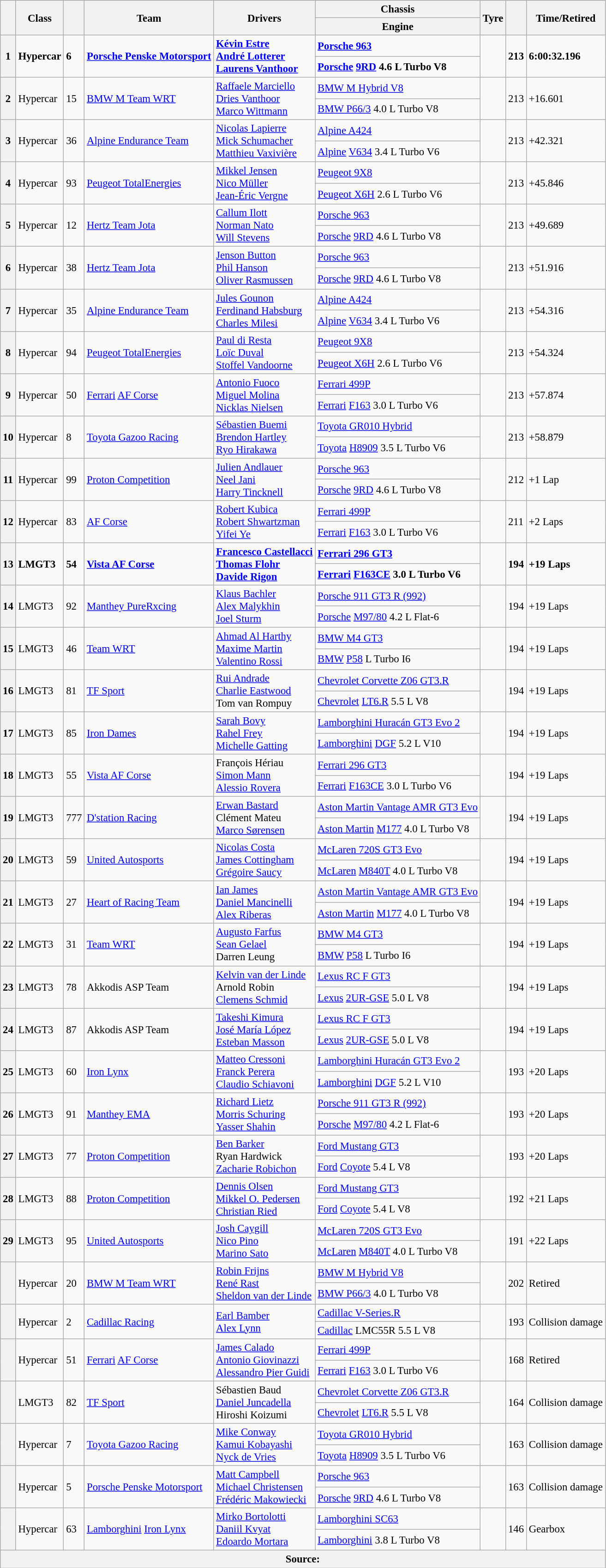<table class="wikitable" style="font-size:95%;">
<tr>
<th rowspan=2></th>
<th rowspan=2>Class</th>
<th rowspan=2></th>
<th rowspan=2>Team</th>
<th rowspan=2>Drivers</th>
<th>Chassis</th>
<th rowspan=2>Tyre</th>
<th rowspan=2></th>
<th rowspan=2>Time/Retired</th>
</tr>
<tr>
<th>Engine</th>
</tr>
<tr style="font-weight:bold;">
<th rowspan=2>1</th>
<td rowspan=2>Hypercar</td>
<td rowspan=2>6</td>
<td rowspan=2> <a href='#'>Porsche Penske Motorsport</a></td>
<td rowspan=2> <a href='#'>Kévin Estre</a><br> <a href='#'>André Lotterer</a><br> <a href='#'>Laurens Vanthoor</a></td>
<td><a href='#'>Porsche 963</a></td>
<td rowspan=2></td>
<td rowspan=2>213</td>
<td rowspan=2>6:00:32.196</td>
</tr>
<tr style="font-weight:bold;">
<td><a href='#'>Porsche</a> <a href='#'>9RD</a> 4.6 L Turbo V8</td>
</tr>
<tr>
<th rowspan=2>2</th>
<td rowspan=2>Hypercar</td>
<td rowspan=2>15</td>
<td rowspan=2> <a href='#'>BMW M Team WRT</a></td>
<td rowspan=2> <a href='#'>Raffaele Marciello</a><br> <a href='#'>Dries Vanthoor</a><br> <a href='#'>Marco Wittmann</a></td>
<td><a href='#'>BMW M Hybrid V8</a></td>
<td rowspan=2></td>
<td rowspan=2>213</td>
<td rowspan=2>+16.601</td>
</tr>
<tr>
<td><a href='#'>BMW P66/3</a> 4.0 L Turbo V8</td>
</tr>
<tr>
<th rowspan=2>3</th>
<td rowspan=2>Hypercar</td>
<td rowspan=2>36</td>
<td rowspan=2> <a href='#'>Alpine Endurance Team</a></td>
<td rowspan=2> <a href='#'>Nicolas Lapierre</a><br> <a href='#'>Mick Schumacher</a><br> <a href='#'>Matthieu Vaxivière</a></td>
<td><a href='#'>Alpine A424</a></td>
<td rowspan=2></td>
<td rowspan=2>213</td>
<td rowspan=2>+42.321</td>
</tr>
<tr>
<td><a href='#'>Alpine</a> <a href='#'>V634</a> 3.4 L Turbo V6</td>
</tr>
<tr>
<th rowspan=2>4</th>
<td rowspan=2>Hypercar</td>
<td rowspan=2>93</td>
<td rowspan=2> <a href='#'>Peugeot TotalEnergies</a></td>
<td rowspan=2> <a href='#'>Mikkel Jensen</a><br> <a href='#'>Nico Müller</a><br> <a href='#'>Jean-Éric Vergne</a></td>
<td><a href='#'>Peugeot 9X8</a></td>
<td rowspan=2></td>
<td rowspan=2>213</td>
<td rowspan=2>+45.846</td>
</tr>
<tr>
<td><a href='#'>Peugeot X6H</a> 2.6 L Turbo V6</td>
</tr>
<tr>
<th rowspan=2>5</th>
<td rowspan=2>Hypercar</td>
<td rowspan=2>12</td>
<td rowspan=2> <a href='#'>Hertz Team Jota</a></td>
<td rowspan=2> <a href='#'>Callum Ilott</a><br> <a href='#'>Norman Nato</a><br> <a href='#'>Will Stevens</a></td>
<td><a href='#'>Porsche 963</a></td>
<td rowspan=2></td>
<td rowspan=2>213</td>
<td rowspan=2>+49.689</td>
</tr>
<tr>
<td><a href='#'>Porsche</a> <a href='#'>9RD</a> 4.6 L Turbo V8</td>
</tr>
<tr>
<th rowspan=2>6</th>
<td rowspan=2>Hypercar</td>
<td rowspan=2>38</td>
<td rowspan=2> <a href='#'>Hertz Team Jota</a></td>
<td rowspan=2> <a href='#'>Jenson Button</a><br> <a href='#'>Phil Hanson</a><br> <a href='#'>Oliver Rasmussen</a></td>
<td><a href='#'>Porsche 963</a></td>
<td rowspan=2></td>
<td rowspan=2>213</td>
<td rowspan=2>+51.916</td>
</tr>
<tr>
<td><a href='#'>Porsche</a> <a href='#'>9RD</a> 4.6 L Turbo V8</td>
</tr>
<tr>
<th rowspan=2>7</th>
<td rowspan=2>Hypercar</td>
<td rowspan=2>35</td>
<td rowspan=2> <a href='#'>Alpine Endurance Team</a></td>
<td rowspan=2> <a href='#'>Jules Gounon</a><br> <a href='#'>Ferdinand Habsburg</a><br> <a href='#'>Charles Milesi</a></td>
<td><a href='#'>Alpine A424</a></td>
<td rowspan=2></td>
<td rowspan=2>213</td>
<td rowspan=2>+54.316</td>
</tr>
<tr>
<td><a href='#'>Alpine</a> <a href='#'>V634</a> 3.4 L Turbo V6</td>
</tr>
<tr>
<th rowspan=2>8</th>
<td rowspan=2>Hypercar</td>
<td rowspan=2>94</td>
<td rowspan=2> <a href='#'>Peugeot TotalEnergies</a></td>
<td rowspan=2> <a href='#'>Paul di Resta</a><br> <a href='#'>Loïc Duval</a><br> <a href='#'>Stoffel Vandoorne</a></td>
<td><a href='#'>Peugeot 9X8</a></td>
<td rowspan=2></td>
<td rowspan=2>213</td>
<td rowspan=2>+54.324</td>
</tr>
<tr>
<td><a href='#'>Peugeot X6H</a> 2.6 L Turbo V6</td>
</tr>
<tr>
<th rowspan=2>9</th>
<td rowspan=2>Hypercar</td>
<td rowspan=2>50</td>
<td rowspan=2> <a href='#'>Ferrari</a> <a href='#'>AF Corse</a></td>
<td rowspan=2> <a href='#'>Antonio Fuoco</a><br> <a href='#'>Miguel Molina</a><br> <a href='#'>Nicklas Nielsen</a></td>
<td><a href='#'>Ferrari 499P</a></td>
<td rowspan=2></td>
<td rowspan=2>213</td>
<td rowspan=2>+57.874</td>
</tr>
<tr>
<td><a href='#'>Ferrari</a> <a href='#'>F163</a> 3.0 L Turbo V6</td>
</tr>
<tr>
<th rowspan=2>10</th>
<td rowspan=2>Hypercar</td>
<td rowspan=2>8</td>
<td rowspan=2> <a href='#'>Toyota Gazoo Racing</a></td>
<td rowspan=2> <a href='#'>Sébastien Buemi</a><br> <a href='#'>Brendon Hartley</a><br> <a href='#'>Ryo Hirakawa</a></td>
<td><a href='#'>Toyota GR010 Hybrid</a></td>
<td rowspan=2></td>
<td rowspan=2>213</td>
<td rowspan=2>+58.879</td>
</tr>
<tr>
<td><a href='#'>Toyota</a> <a href='#'>H8909</a> 3.5 L Turbo V6</td>
</tr>
<tr>
<th rowspan=2>11</th>
<td rowspan=2>Hypercar</td>
<td rowspan=2>99</td>
<td rowspan=2> <a href='#'>Proton Competition</a></td>
<td rowspan=2> <a href='#'>Julien Andlauer</a><br> <a href='#'>Neel Jani</a><br> <a href='#'>Harry Tincknell</a></td>
<td><a href='#'>Porsche 963</a></td>
<td rowspan=2></td>
<td rowspan=2>212</td>
<td rowspan=2>+1 Lap</td>
</tr>
<tr>
<td><a href='#'>Porsche</a> <a href='#'>9RD</a> 4.6 L Turbo V8</td>
</tr>
<tr>
<th rowspan=2>12</th>
<td rowspan=2>Hypercar</td>
<td rowspan=2>83</td>
<td rowspan=2> <a href='#'>AF Corse</a></td>
<td rowspan=2> <a href='#'>Robert Kubica</a><br> <a href='#'>Robert Shwartzman</a><br> <a href='#'>Yifei Ye</a></td>
<td><a href='#'>Ferrari 499P</a></td>
<td rowspan=2></td>
<td rowspan=2>211</td>
<td rowspan=2>+2 Laps</td>
</tr>
<tr>
<td><a href='#'>Ferrari</a> <a href='#'>F163</a> 3.0 L Turbo V6</td>
</tr>
<tr style="font-weight:bold;">
<th rowspan=2>13</th>
<td rowspan=2>LMGT3</td>
<td rowspan=2>54</td>
<td rowspan=2> <a href='#'>Vista AF Corse</a></td>
<td rowspan=2> <a href='#'>Francesco Castellacci</a><br> <a href='#'>Thomas Flohr</a><br> <a href='#'>Davide Rigon</a></td>
<td><a href='#'>Ferrari 296 GT3</a></td>
<td rowspan=2></td>
<td rowspan=2>194</td>
<td rowspan=2>+19 Laps</td>
</tr>
<tr style="font-weight:bold;">
<td><a href='#'>Ferrari</a> <a href='#'>F163CE</a> 3.0 L Turbo V6</td>
</tr>
<tr>
<th rowspan=2>14</th>
<td rowspan=2>LMGT3</td>
<td rowspan=2>92</td>
<td rowspan=2> <a href='#'>Manthey PureRxcing</a></td>
<td rowspan=2> <a href='#'>Klaus Bachler</a><br> <a href='#'>Alex Malykhin</a><br> <a href='#'>Joel Sturm</a></td>
<td><a href='#'>Porsche 911 GT3 R (992)</a></td>
<td rowspan=2></td>
<td rowspan=2>194</td>
<td rowspan=2>+19 Laps</td>
</tr>
<tr>
<td><a href='#'>Porsche</a> <a href='#'>M97/80</a> 4.2 L Flat-6</td>
</tr>
<tr>
<th rowspan=2>15</th>
<td rowspan=2>LMGT3</td>
<td rowspan=2>46</td>
<td rowspan=2> <a href='#'>Team WRT</a></td>
<td rowspan=2> <a href='#'>Ahmad Al Harthy</a><br> <a href='#'>Maxime Martin</a><br> <a href='#'>Valentino Rossi</a></td>
<td><a href='#'>BMW M4 GT3</a></td>
<td rowspan=2></td>
<td rowspan=2>194</td>
<td rowspan=2>+19 Laps</td>
</tr>
<tr>
<td><a href='#'>BMW</a> <a href='#'>P58</a> L Turbo I6</td>
</tr>
<tr>
<th rowspan=2>16</th>
<td rowspan=2>LMGT3</td>
<td rowspan=2>81</td>
<td rowspan=2> <a href='#'>TF Sport</a></td>
<td rowspan=2> <a href='#'>Rui Andrade</a><br> <a href='#'>Charlie Eastwood</a><br> Tom van Rompuy</td>
<td><a href='#'>Chevrolet Corvette Z06 GT3.R</a></td>
<td rowspan=2></td>
<td rowspan=2>194</td>
<td rowspan=2>+19 Laps</td>
</tr>
<tr>
<td><a href='#'>Chevrolet</a> <a href='#'>LT6.R</a> 5.5 L V8</td>
</tr>
<tr>
<th rowspan=2>17</th>
<td rowspan=2>LMGT3</td>
<td rowspan=2>85</td>
<td rowspan=2> <a href='#'>Iron Dames</a></td>
<td rowspan=2> <a href='#'>Sarah Bovy</a><br> <a href='#'>Rahel Frey</a><br> <a href='#'>Michelle Gatting</a></td>
<td><a href='#'>Lamborghini Huracán GT3 Evo 2</a></td>
<td rowspan=2></td>
<td rowspan=2>194</td>
<td rowspan=2>+19 Laps</td>
</tr>
<tr>
<td><a href='#'>Lamborghini</a> <a href='#'>DGF</a> 5.2 L V10</td>
</tr>
<tr>
<th rowspan=2>18</th>
<td rowspan=2>LMGT3</td>
<td rowspan=2>55</td>
<td rowspan=2> <a href='#'>Vista AF Corse</a></td>
<td rowspan=2> François Hériau<br> <a href='#'>Simon Mann</a><br> <a href='#'>Alessio Rovera</a></td>
<td><a href='#'>Ferrari 296 GT3</a></td>
<td rowspan=2></td>
<td rowspan=2>194</td>
<td rowspan=2>+19 Laps</td>
</tr>
<tr>
<td><a href='#'>Ferrari</a> <a href='#'>F163CE</a> 3.0 L Turbo V6</td>
</tr>
<tr>
<th rowspan=2>19</th>
<td rowspan=2>LMGT3</td>
<td rowspan=2>777</td>
<td rowspan=2> <a href='#'>D'station Racing</a></td>
<td rowspan=2> <a href='#'>Erwan Bastard</a><br> Clément Mateu<br> <a href='#'>Marco Sørensen</a></td>
<td><a href='#'>Aston Martin Vantage AMR GT3 Evo</a></td>
<td rowspan=2></td>
<td rowspan=2>194</td>
<td rowspan=2>+19 Laps</td>
</tr>
<tr>
<td><a href='#'>Aston Martin</a> <a href='#'>M177</a> 4.0 L Turbo V8</td>
</tr>
<tr>
<th rowspan=2>20</th>
<td rowspan=2>LMGT3</td>
<td rowspan=2>59</td>
<td rowspan=2> <a href='#'>United Autosports</a></td>
<td rowspan=2> <a href='#'>Nicolas Costa</a><br> <a href='#'>James Cottingham</a><br> <a href='#'>Grégoire Saucy</a></td>
<td><a href='#'>McLaren 720S GT3 Evo</a></td>
<td rowspan=2></td>
<td rowspan=2>194</td>
<td rowspan=2>+19 Laps</td>
</tr>
<tr>
<td><a href='#'>McLaren</a> <a href='#'>M840T</a> 4.0 L Turbo V8</td>
</tr>
<tr>
<th rowspan=2>21</th>
<td rowspan=2>LMGT3</td>
<td rowspan=2>27</td>
<td rowspan=2> <a href='#'>Heart of Racing Team</a></td>
<td rowspan=2> <a href='#'>Ian James</a><br> <a href='#'>Daniel Mancinelli</a><br> <a href='#'>Alex Riberas</a></td>
<td><a href='#'>Aston Martin Vantage AMR GT3 Evo</a></td>
<td rowspan=2></td>
<td rowspan=2>194</td>
<td rowspan=2>+19 Laps</td>
</tr>
<tr>
<td><a href='#'>Aston Martin</a> <a href='#'>M177</a> 4.0 L Turbo V8</td>
</tr>
<tr>
<th rowspan=2>22</th>
<td rowspan=2>LMGT3</td>
<td rowspan=2>31</td>
<td rowspan=2> <a href='#'>Team WRT</a></td>
<td rowspan=2> <a href='#'>Augusto Farfus</a><br> <a href='#'>Sean Gelael</a><br> Darren Leung</td>
<td><a href='#'>BMW M4 GT3</a></td>
<td rowspan=2></td>
<td rowspan=2>194</td>
<td rowspan=2>+19 Laps</td>
</tr>
<tr>
<td><a href='#'>BMW</a> <a href='#'>P58</a> L Turbo I6</td>
</tr>
<tr>
<th rowspan=2>23</th>
<td rowspan=2>LMGT3</td>
<td rowspan=2>78</td>
<td rowspan=2> Akkodis ASP Team</td>
<td rowspan=2> <a href='#'>Kelvin van der Linde</a><br> Arnold Robin<br> <a href='#'>Clemens Schmid</a></td>
<td><a href='#'>Lexus RC F GT3</a></td>
<td rowspan=2></td>
<td rowspan=2>194</td>
<td rowspan=2>+19 Laps</td>
</tr>
<tr>
<td><a href='#'>Lexus</a> <a href='#'>2UR-GSE</a> 5.0 L V8</td>
</tr>
<tr>
<th rowspan=2>24</th>
<td rowspan=2>LMGT3</td>
<td rowspan=2>87</td>
<td rowspan=2> Akkodis ASP Team</td>
<td rowspan=2> <a href='#'>Takeshi Kimura</a><br> <a href='#'>José María López</a><br> <a href='#'>Esteban Masson</a></td>
<td><a href='#'>Lexus RC F GT3</a></td>
<td rowspan=2></td>
<td rowspan=2>194</td>
<td rowspan=2>+19 Laps</td>
</tr>
<tr>
<td><a href='#'>Lexus</a> <a href='#'>2UR-GSE</a> 5.0 L V8</td>
</tr>
<tr>
<th rowspan=2>25</th>
<td rowspan=2>LMGT3</td>
<td rowspan=2>60</td>
<td rowspan=2> <a href='#'>Iron Lynx</a></td>
<td rowspan=2> <a href='#'>Matteo Cressoni</a><br> <a href='#'>Franck Perera</a><br> <a href='#'>Claudio Schiavoni</a></td>
<td><a href='#'>Lamborghini Huracán GT3 Evo 2</a></td>
<td rowspan=2></td>
<td rowspan=2>193</td>
<td rowspan=2>+20 Laps</td>
</tr>
<tr>
<td><a href='#'>Lamborghini</a> <a href='#'>DGF</a> 5.2 L V10</td>
</tr>
<tr>
<th rowspan=2>26</th>
<td rowspan=2>LMGT3</td>
<td rowspan=2>91</td>
<td rowspan=2> <a href='#'>Manthey EMA</a></td>
<td rowspan=2> <a href='#'>Richard Lietz</a><br> <a href='#'>Morris Schuring</a><br> <a href='#'>Yasser Shahin</a></td>
<td><a href='#'>Porsche 911 GT3 R (992)</a></td>
<td rowspan=2></td>
<td rowspan=2>193</td>
<td rowspan=2>+20 Laps</td>
</tr>
<tr>
<td><a href='#'>Porsche</a> <a href='#'>M97/80</a> 4.2 L Flat-6</td>
</tr>
<tr>
<th rowspan=2>27</th>
<td rowspan=2>LMGT3</td>
<td rowspan=2>77</td>
<td rowspan=2> <a href='#'>Proton Competition</a></td>
<td rowspan=2> <a href='#'>Ben Barker</a><br> Ryan Hardwick<br> <a href='#'>Zacharie Robichon</a></td>
<td><a href='#'>Ford Mustang GT3</a></td>
<td rowspan=2></td>
<td rowspan=2>193</td>
<td rowspan=2>+20 Laps</td>
</tr>
<tr>
<td><a href='#'>Ford</a> <a href='#'>Coyote</a> 5.4 L V8</td>
</tr>
<tr>
<th rowspan=2>28</th>
<td rowspan=2>LMGT3</td>
<td rowspan=2>88</td>
<td rowspan=2> <a href='#'>Proton Competition</a></td>
<td rowspan=2> <a href='#'>Dennis Olsen</a><br> <a href='#'>Mikkel O. Pedersen</a><br> <a href='#'>Christian Ried</a></td>
<td><a href='#'>Ford Mustang GT3</a></td>
<td rowspan=2></td>
<td rowspan=2>192</td>
<td rowspan=2>+21 Laps</td>
</tr>
<tr>
<td><a href='#'>Ford</a> <a href='#'>Coyote</a> 5.4 L V8</td>
</tr>
<tr>
<th rowspan=2>29</th>
<td rowspan=2>LMGT3</td>
<td rowspan=2>95</td>
<td rowspan=2> <a href='#'>United Autosports</a></td>
<td rowspan=2> <a href='#'>Josh Caygill</a><br> <a href='#'>Nico Pino</a><br> <a href='#'>Marino Sato</a></td>
<td><a href='#'>McLaren 720S GT3 Evo</a></td>
<td rowspan=2></td>
<td rowspan=2>191</td>
<td rowspan=2>+22 Laps</td>
</tr>
<tr>
<td><a href='#'>McLaren</a> <a href='#'>M840T</a> 4.0 L Turbo V8</td>
</tr>
<tr>
<th rowspan=2></th>
<td rowspan=2>Hypercar</td>
<td rowspan=2>20</td>
<td rowspan=2> <a href='#'>BMW M Team WRT</a></td>
<td rowspan=2> <a href='#'>Robin Frijns</a><br> <a href='#'>René Rast</a><br> <a href='#'>Sheldon van der Linde</a></td>
<td><a href='#'>BMW M Hybrid V8</a></td>
<td rowspan=2></td>
<td rowspan=2>202</td>
<td rowspan=2>Retired</td>
</tr>
<tr>
<td><a href='#'>BMW P66/3</a> 4.0 L Turbo V8</td>
</tr>
<tr>
<th rowspan=2></th>
<td rowspan=2>Hypercar</td>
<td rowspan=2>2</td>
<td rowspan=2> <a href='#'>Cadillac Racing</a></td>
<td rowspan=2> <a href='#'>Earl Bamber</a><br> <a href='#'>Alex Lynn</a><br></td>
<td><a href='#'>Cadillac V-Series.R</a></td>
<td rowspan=2></td>
<td rowspan=2>193</td>
<td rowspan=2>Collision damage</td>
</tr>
<tr>
<td><a href='#'>Cadillac</a> LMC55R 5.5 L V8</td>
</tr>
<tr>
<th rowspan=2></th>
<td rowspan=2>Hypercar</td>
<td rowspan=2>51</td>
<td rowspan=2> <a href='#'>Ferrari</a> <a href='#'>AF Corse</a></td>
<td rowspan=2> <a href='#'>James Calado</a><br> <a href='#'>Antonio Giovinazzi</a><br> <a href='#'>Alessandro Pier Guidi</a></td>
<td><a href='#'>Ferrari 499P</a></td>
<td rowspan=2></td>
<td rowspan=2>168</td>
<td rowspan=2>Retired</td>
</tr>
<tr>
<td><a href='#'>Ferrari</a> <a href='#'>F163</a> 3.0 L Turbo V6</td>
</tr>
<tr>
<th rowspan=2></th>
<td rowspan=2>LMGT3</td>
<td rowspan=2>82</td>
<td rowspan=2> <a href='#'>TF Sport</a></td>
<td rowspan=2> Sébastien Baud<br> <a href='#'>Daniel Juncadella</a><br> Hiroshi Koizumi</td>
<td><a href='#'>Chevrolet Corvette Z06 GT3.R</a></td>
<td rowspan=2></td>
<td rowspan=2>164</td>
<td rowspan=2>Collision damage</td>
</tr>
<tr>
<td><a href='#'>Chevrolet</a> <a href='#'>LT6.R</a> 5.5 L V8</td>
</tr>
<tr>
<th rowspan=2></th>
<td rowspan=2>Hypercar</td>
<td rowspan=2>7</td>
<td rowspan=2> <a href='#'>Toyota Gazoo Racing</a></td>
<td rowspan=2> <a href='#'>Mike Conway</a><br> <a href='#'>Kamui Kobayashi</a><br> <a href='#'>Nyck de Vries</a></td>
<td><a href='#'>Toyota GR010 Hybrid</a></td>
<td rowspan=2></td>
<td rowspan=2>163</td>
<td rowspan=2>Collision damage</td>
</tr>
<tr>
<td><a href='#'>Toyota</a> <a href='#'>H8909</a> 3.5 L Turbo V6</td>
</tr>
<tr>
<th rowspan=2></th>
<td rowspan=2>Hypercar</td>
<td rowspan=2>5</td>
<td rowspan=2> <a href='#'>Porsche Penske Motorsport</a></td>
<td rowspan=2> <a href='#'>Matt Campbell</a><br> <a href='#'>Michael Christensen</a><br> <a href='#'>Frédéric Makowiecki</a></td>
<td><a href='#'>Porsche 963</a></td>
<td rowspan=2></td>
<td rowspan=2>163</td>
<td rowspan=2>Collision damage</td>
</tr>
<tr>
<td><a href='#'>Porsche</a> <a href='#'>9RD</a> 4.6 L Turbo V8</td>
</tr>
<tr>
<th rowspan=2></th>
<td rowspan=2>Hypercar</td>
<td rowspan=2>63</td>
<td rowspan=2> <a href='#'>Lamborghini</a> <a href='#'>Iron Lynx</a></td>
<td rowspan=2> <a href='#'>Mirko Bortolotti</a><br> <a href='#'>Daniil Kvyat</a><br> <a href='#'>Edoardo Mortara</a></td>
<td><a href='#'>Lamborghini SC63</a></td>
<td rowspan=2></td>
<td rowspan=2>146</td>
<td rowspan=2>Gearbox</td>
</tr>
<tr>
<td><a href='#'>Lamborghini</a> 3.8 L Turbo V8</td>
</tr>
<tr>
<th colspan="9">Source:</th>
</tr>
</table>
